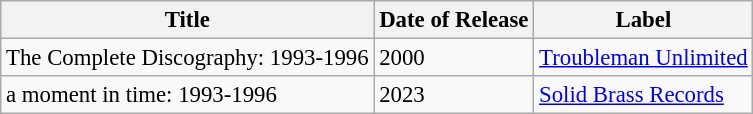<table class="wikitable" style="font-size: 95%;">
<tr>
<th>Title</th>
<th>Date of Release</th>
<th>Label</th>
</tr>
<tr>
<td>The Complete Discography: 1993-1996</td>
<td>2000</td>
<td><a href='#'>Troubleman Unlimited</a></td>
</tr>
<tr>
<td>a moment in time: 1993-1996</td>
<td>2023</td>
<td><a href='#'>Solid Brass Records</a></td>
</tr>
</table>
